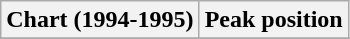<table class="wikitable plainrowheaders" style="text-align:center">
<tr>
<th>Chart (1994-1995)</th>
<th>Peak position</th>
</tr>
<tr>
</tr>
</table>
